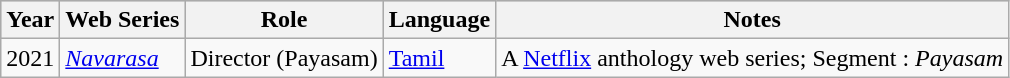<table class="wikitable sortable plainrowheaders" id="filmography">
<tr style="background:#ccc; text-align:center;">
<th>Year</th>
<th>Web Series</th>
<th>Role</th>
<th>Language</th>
<th>Notes</th>
</tr>
<tr>
<td>2021</td>
<td><a href='#'><em>Navarasa</em></a></td>
<td>Director (Payasam)</td>
<td><a href='#'>Tamil</a></td>
<td>A <a href='#'>Netflix</a> anthology web series; Segment : <em>Payasam</em></td>
</tr>
</table>
